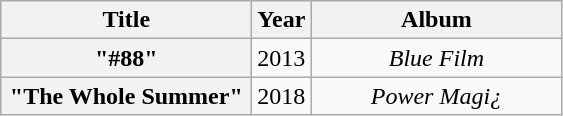<table class="wikitable plainrowheaders" style="text-align:center;">
<tr>
<th scope="col" rowspan="1" style="width:10em;">Title</th>
<th scope="col" rowspan="1">Year</th>
<th scope="col" rowspan="1" style="width:10em;">Album</th>
</tr>
<tr>
<th scope="row">"#88"</th>
<td>2013</td>
<td><em>Blue Film</em></td>
</tr>
<tr>
<th scope="row">"The Whole Summer"</th>
<td>2018</td>
<td><em>Power Magi¿</em></td>
</tr>
</table>
